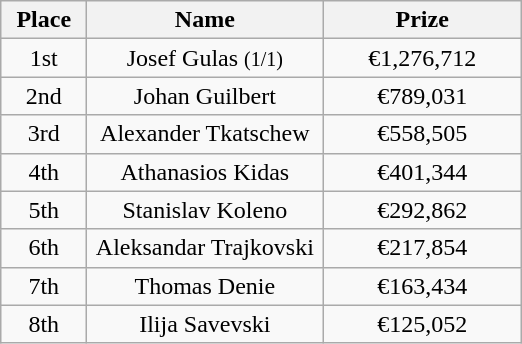<table class="wikitable">
<tr>
<th width="50">Place</th>
<th width="150">Name</th>
<th width="125">Prize</th>
</tr>
<tr>
<td align = "center">1st</td>
<td align = "center">Josef Gulas <small>(1/1)</small></td>
<td align = "center">€1,276,712</td>
</tr>
<tr>
<td align = "center">2nd</td>
<td align = "center">Johan Guilbert</td>
<td align = "center">€789,031</td>
</tr>
<tr>
<td align = "center">3rd</td>
<td align = "center">Alexander Tkatschew</td>
<td align = "center">€558,505</td>
</tr>
<tr>
<td align = "center">4th</td>
<td align = "center">Athanasios Kidas</td>
<td align = "center">€401,344</td>
</tr>
<tr>
<td align = "center">5th</td>
<td align = "center">Stanislav Koleno</td>
<td align = "center">€292,862</td>
</tr>
<tr>
<td align = "center">6th</td>
<td align = "center">Aleksandar Trajkovski</td>
<td align = "center">€217,854</td>
</tr>
<tr>
<td align = "center">7th</td>
<td align = "center">Thomas Denie</td>
<td align = "center">€163,434</td>
</tr>
<tr>
<td align = "center">8th</td>
<td align = "center">Ilija Savevski</td>
<td align = "center">€125,052</td>
</tr>
</table>
